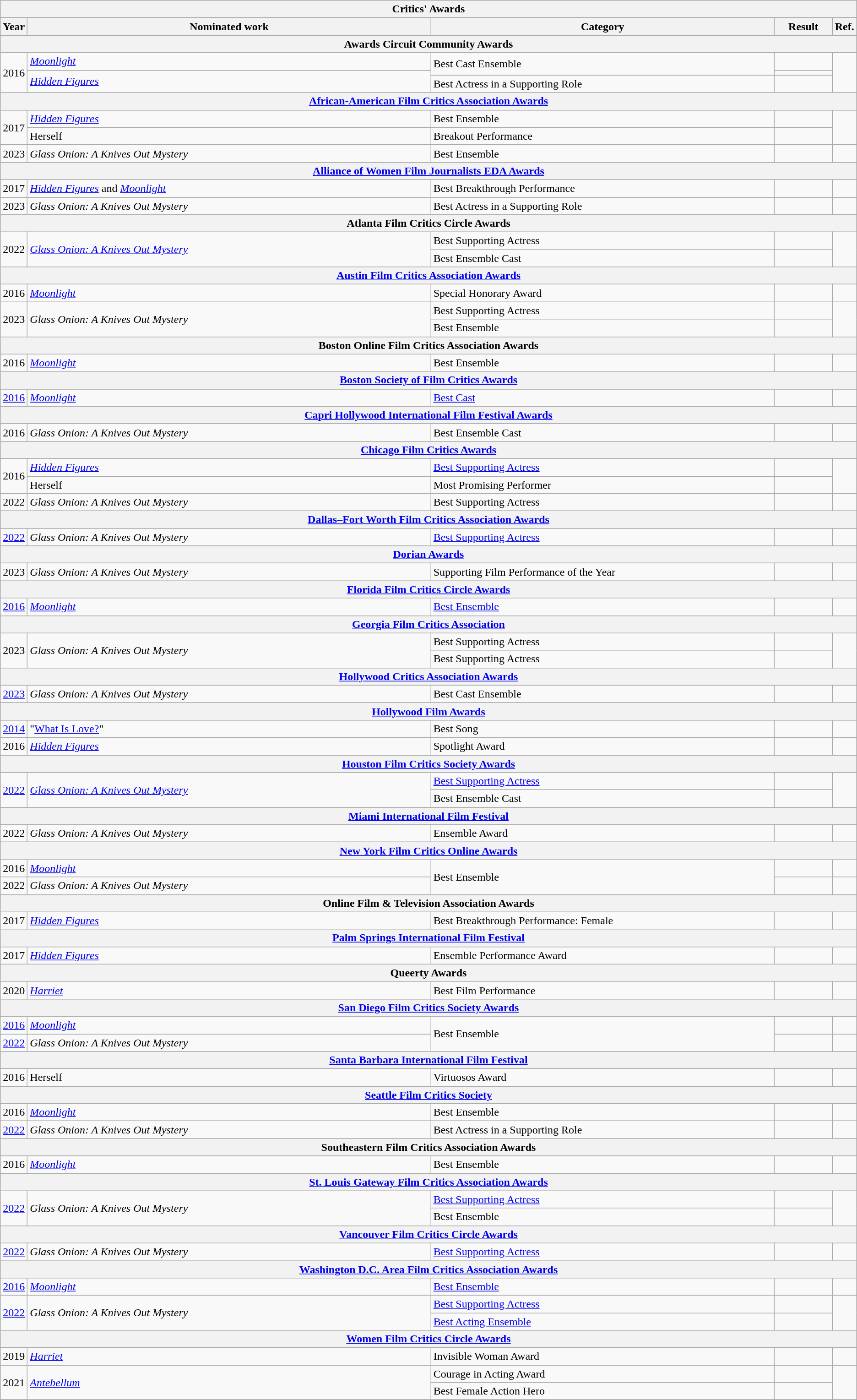<table class=wikitable>
<tr>
<th colspan="5" align="center">Critics' Awards</th>
</tr>
<tr>
<th scope="col" style="width:1em;">Year</th>
<th scope="col" style="width:39em;">Nominated work</th>
<th scope="col" style="width:33em;">Category</th>
<th scope="col" style="width:5em;">Result</th>
<th scope="col" style="width:1em;">Ref.</th>
</tr>
<tr>
<th colspan="5" align="center">Awards Circuit Community Awards</th>
</tr>
<tr>
<td rowspan="3">2016</td>
<td><em><a href='#'>Moonlight</a></em></td>
<td rowspan="2">Best Cast Ensemble</td>
<td></td>
<td rowspan="3" style="text-align:center;"></td>
</tr>
<tr>
<td rowspan="2"><em><a href='#'>Hidden Figures</a></em></td>
<td></td>
</tr>
<tr>
<td>Best Actress in a Supporting Role</td>
<td></td>
</tr>
<tr>
<th colspan="5" align="center"><a href='#'>African-American Film Critics Association Awards</a></th>
</tr>
<tr>
<td rowspan="2">2017</td>
<td><em><a href='#'>Hidden Figures</a></em></td>
<td>Best Ensemble</td>
<td></td>
<td rowspan="2" style="text-align:center;"></td>
</tr>
<tr>
<td>Herself</td>
<td>Breakout Performance</td>
<td></td>
</tr>
<tr>
<td>2023</td>
<td><em>Glass Onion: A Knives Out Mystery</em></td>
<td>Best Ensemble</td>
<td></td>
<td style="text-align:center;"></td>
</tr>
<tr>
<th colspan="5" align="center"><a href='#'>Alliance of Women Film Journalists EDA Awards</a></th>
</tr>
<tr>
<td rowspan="1">2017</td>
<td><em><a href='#'>Hidden Figures</a></em> and <em><a href='#'>Moonlight</a></em></td>
<td>Best Breakthrough Performance</td>
<td></td>
<td style="text-align:center;"></td>
</tr>
<tr>
<td>2023</td>
<td><em>Glass Onion: A Knives Out Mystery</em></td>
<td>Best Actress in a Supporting Role</td>
<td></td>
<td style="text-align:center;"></td>
</tr>
<tr>
<th colspan="5" align="center">Atlanta Film Critics Circle Awards</th>
</tr>
<tr>
<td rowspan="2">2022</td>
<td rowspan="2"><em><a href='#'>Glass Onion: A Knives Out Mystery</a></em></td>
<td>Best Supporting Actress</td>
<td></td>
<td rowspan="2" style="text-align:center;"></td>
</tr>
<tr>
<td>Best Ensemble Cast</td>
<td></td>
</tr>
<tr>
<th colspan="5" align="center"><a href='#'>Austin Film Critics Association Awards</a></th>
</tr>
<tr>
<td>2016</td>
<td><em><a href='#'>Moonlight</a></em></td>
<td>Special Honorary Award </td>
<td></td>
<td style="text-align:center;"></td>
</tr>
<tr>
<td rowspan="2">2023</td>
<td rowspan="2"><em>Glass Onion: A Knives Out Mystery</em></td>
<td>Best Supporting Actress</td>
<td></td>
<td rowspan="2" style="text-align:center;"></td>
</tr>
<tr>
<td>Best Ensemble</td>
<td></td>
</tr>
<tr>
<th colspan="5" align="center">Boston Online Film Critics Association Awards</th>
</tr>
<tr>
<td>2016</td>
<td><em><a href='#'>Moonlight</a></em></td>
<td>Best Ensemble</td>
<td></td>
<td style="text-align:center;"></td>
</tr>
<tr>
<th colspan="5" align="center"><a href='#'>Boston Society of Film Critics Awards</a></th>
</tr>
<tr>
</tr>
<tr>
<td><a href='#'>2016</a></td>
<td><em><a href='#'>Moonlight</a></em></td>
<td><a href='#'>Best Cast</a></td>
<td></td>
<td style="text-align:center;"></td>
</tr>
<tr>
<th colspan="5" align="center"><a href='#'>Capri Hollywood International Film Festival Awards</a></th>
</tr>
<tr>
<td>2016</td>
<td><em>Glass Onion: A Knives Out Mystery</em></td>
<td>Best Ensemble Cast</td>
<td></td>
<td style="text-align:center;"></td>
</tr>
<tr>
<th colspan="5" align="center"><a href='#'>Chicago Film Critics Awards</a></th>
</tr>
<tr>
<td rowspan="2">2016</td>
<td><em><a href='#'>Hidden Figures</a></em></td>
<td><a href='#'>Best Supporting Actress</a></td>
<td></td>
<td rowspan="2" style="text-align:center;"></td>
</tr>
<tr>
<td>Herself</td>
<td>Most Promising Performer</td>
<td></td>
</tr>
<tr>
<td>2022</td>
<td><em>Glass Onion: A Knives Out Mystery</em></td>
<td>Best Supporting Actress</td>
<td></td>
<td style="text-align:center;"></td>
</tr>
<tr>
<th colspan="5" align="center"><a href='#'>Dallas–Fort Worth Film Critics Association Awards</a></th>
</tr>
<tr>
<td><a href='#'>2022</a></td>
<td><em>Glass Onion: A Knives Out Mystery</em></td>
<td><a href='#'>Best Supporting Actress</a></td>
<td></td>
<td style="text-align:center;"></td>
</tr>
<tr>
<th colspan="5" align="center"><a href='#'>Dorian Awards</a></th>
</tr>
<tr>
<td>2023</td>
<td><em>Glass Onion: A Knives Out Mystery</em></td>
<td>Supporting Film Performance of the Year</td>
<td></td>
<td style="text-align:center;"></td>
</tr>
<tr>
<th colspan="5" align="center"><a href='#'>Florida Film Critics Circle Awards</a></th>
</tr>
<tr>
<td rowspan="1"><a href='#'>2016</a></td>
<td><em><a href='#'>Moonlight</a></em></td>
<td><a href='#'>Best Ensemble</a></td>
<td></td>
<td rowspan="1" style="text-align:center;"></td>
</tr>
<tr>
<th colspan="5" align="center"><a href='#'>Georgia Film Critics Association</a></th>
</tr>
<tr>
<td rowspan="2">2023</td>
<td rowspan="2"><em>Glass Onion: A Knives Out Mystery</em></td>
<td>Best Supporting Actress</td>
<td></td>
<td rowspan="2" style="text-align:center;"></td>
</tr>
<tr>
<td>Best Supporting Actress</td>
<td></td>
</tr>
<tr>
<th colspan="5" align="center"><a href='#'>Hollywood Critics Association Awards</a></th>
</tr>
<tr>
<td rowspan="1"><a href='#'>2023</a></td>
<td><em>Glass Onion: A Knives Out Mystery</em></td>
<td>Best Cast Ensemble</td>
<td></td>
<td style="text-align:center;"></td>
</tr>
<tr>
<th colspan="5" align="center"><a href='#'>Hollywood Film Awards</a></th>
</tr>
<tr>
<td rowspan="1"><a href='#'>2014</a></td>
<td>"<a href='#'>What Is Love?</a>"</td>
<td>Best Song</td>
<td></td>
<td style="text-align:center;"></td>
</tr>
<tr>
<td rowspan="1">2016</td>
<td><em><a href='#'>Hidden Figures</a></em></td>
<td>Spotlight Award</td>
<td></td>
<td style="text-align:center;"></td>
</tr>
<tr>
<th colspan="5" align="center"><a href='#'>Houston Film Critics Society Awards</a></th>
</tr>
<tr>
<td rowspan="2"><a href='#'>2022</a></td>
<td rowspan="2"><em><a href='#'>Glass Onion: A Knives Out Mystery</a></em></td>
<td><a href='#'>Best Supporting Actress</a></td>
<td></td>
<td rowspan="2" style="text-align:center;"><br></td>
</tr>
<tr>
<td>Best Ensemble Cast</td>
<td></td>
</tr>
<tr>
<th colspan="5" align="center"><a href='#'>Miami International Film Festival</a></th>
</tr>
<tr>
<td>2022</td>
<td><em>Glass Onion: A Knives Out Mystery</em></td>
<td>Ensemble Award</td>
<td></td>
<td rowspan="1" style="text-align:center;"></td>
</tr>
<tr>
<th colspan="5" align="center"><a href='#'>New York Film Critics Online Awards</a></th>
</tr>
<tr>
<td>2016</td>
<td><em><a href='#'>Moonlight</a></em></td>
<td rowspan="2">Best Ensemble</td>
<td></td>
<td rowspan="1" style="text-align:center;"></td>
</tr>
<tr>
<td>2022</td>
<td><em>Glass Onion: A Knives Out Mystery</em></td>
<td></td>
<td rowspan="1" style="text-align:center;"></td>
</tr>
<tr>
<th colspan="5" align="center">Online Film & Television Association Awards</th>
</tr>
<tr>
<td>2017</td>
<td><em><a href='#'>Hidden Figures</a></em></td>
<td>Best Breakthrough Performance: Female</td>
<td></td>
<td rowspan="1" style="text-align:center;"></td>
</tr>
<tr>
<th colspan="5" align="center"><a href='#'>Palm Springs International Film Festival</a></th>
</tr>
<tr>
<td>2017</td>
<td><em><a href='#'>Hidden Figures</a></em></td>
<td>Ensemble Performance Award</td>
<td></td>
<td rowspan="1" style="text-align:center;"></td>
</tr>
<tr>
<th colspan="5" align="center">Queerty Awards</th>
</tr>
<tr>
<td>2020</td>
<td><em><a href='#'>Harriet</a></em></td>
<td>Best Film Performance</td>
<td></td>
<td rowspan="1" style="text-align:center;"></td>
</tr>
<tr>
<th colspan="5" align="center"><a href='#'>San Diego Film Critics Society Awards</a></th>
</tr>
<tr>
<td rowspan="1"><a href='#'>2016</a></td>
<td><em><a href='#'>Moonlight</a></em></td>
<td rowspan="2">Best Ensemble</td>
<td></td>
<td rowspan="1" style="text-align:center;"></td>
</tr>
<tr>
<td rowspan="1"><a href='#'>2022</a></td>
<td><em>Glass Onion: A Knives Out Mystery</em></td>
<td></td>
<td rowspan="1" style="text-align:center;"></td>
</tr>
<tr>
<th colspan="5" align="center"><a href='#'>Santa Barbara International Film Festival</a></th>
</tr>
<tr>
<td rowspan="1">2016</td>
<td>Herself</td>
<td>Virtuosos Award</td>
<td></td>
<td rowspan="1" style="text-align:center;"></td>
</tr>
<tr>
<th colspan="5" align="center"><a href='#'>Seattle Film Critics Society</a></th>
</tr>
<tr>
<td rowspan="1">2016</td>
<td><em><a href='#'>Moonlight</a></em></td>
<td>Best Ensemble</td>
<td></td>
<td rowspan="1" style="text-align:center;"></td>
</tr>
<tr>
<td rowspan="1"><a href='#'>2022</a></td>
<td><em>Glass Onion: A Knives Out Mystery</em></td>
<td>Best Actress in a Supporting Role</td>
<td></td>
<td rowspan="1" style="text-align:center;"></td>
</tr>
<tr>
<th colspan="5" align="center">Southeastern Film Critics Association Awards</th>
</tr>
<tr>
<td rowspan="1">2016</td>
<td><em><a href='#'>Moonlight</a></em></td>
<td>Best Ensemble</td>
<td></td>
<td rowspan="1" style="text-align:center;"></td>
</tr>
<tr>
<th colspan="5" align="center"><a href='#'>St. Louis Gateway Film Critics Association Awards</a></th>
</tr>
<tr>
<td rowspan="2"><a href='#'>2022</a></td>
<td rowspan="2"><em>Glass Onion: A Knives Out Mystery</em></td>
<td><a href='#'>Best Supporting Actress</a></td>
<td></td>
<td rowspan="2" style="text-align:center;"></td>
</tr>
<tr>
<td>Best Ensemble</td>
<td></td>
</tr>
<tr>
<th colspan="5" align="center"><a href='#'>Vancouver Film Critics Circle Awards</a></th>
</tr>
<tr>
<td rowspan="1"><a href='#'>2022</a></td>
<td><em>Glass Onion: A Knives Out Mystery</em></td>
<td><a href='#'>Best Supporting Actress</a></td>
<td></td>
<td rowspan="1" style="text-align:center;"></td>
</tr>
<tr>
<th colspan="5" align="center"><a href='#'>Washington D.C. Area Film Critics Association Awards</a></th>
</tr>
<tr>
<td rowspan="1"><a href='#'>2016</a></td>
<td><em><a href='#'>Moonlight</a></em></td>
<td><a href='#'>Best Ensemble</a></td>
<td></td>
<td rowspan="1" style="text-align:center;"></td>
</tr>
<tr>
<td rowspan="2"><a href='#'>2022</a></td>
<td rowspan="2"><em>Glass Onion: A Knives Out Mystery</em></td>
<td><a href='#'>Best Supporting Actress</a></td>
<td></td>
<td rowspan="2" style="text-align:center;"></td>
</tr>
<tr>
<td><a href='#'>Best Acting Ensemble</a></td>
<td></td>
</tr>
<tr>
<th colspan="5" align="center"><a href='#'>Women Film Critics Circle Awards</a></th>
</tr>
<tr>
<td rowspan="1">2019</td>
<td><em><a href='#'>Harriet</a></em></td>
<td>Invisible Woman Award</td>
<td></td>
<td rowspan="1" style="text-align:center;"></td>
</tr>
<tr>
<td rowspan="2">2021</td>
<td rowspan="2"><em><a href='#'>Antebellum</a></em></td>
<td>Courage in Acting Award</td>
<td></td>
<td rowspan="2" style="text-align:center;"></td>
</tr>
<tr>
<td>Best Female Action Hero</td>
<td></td>
</tr>
<tr>
</tr>
</table>
